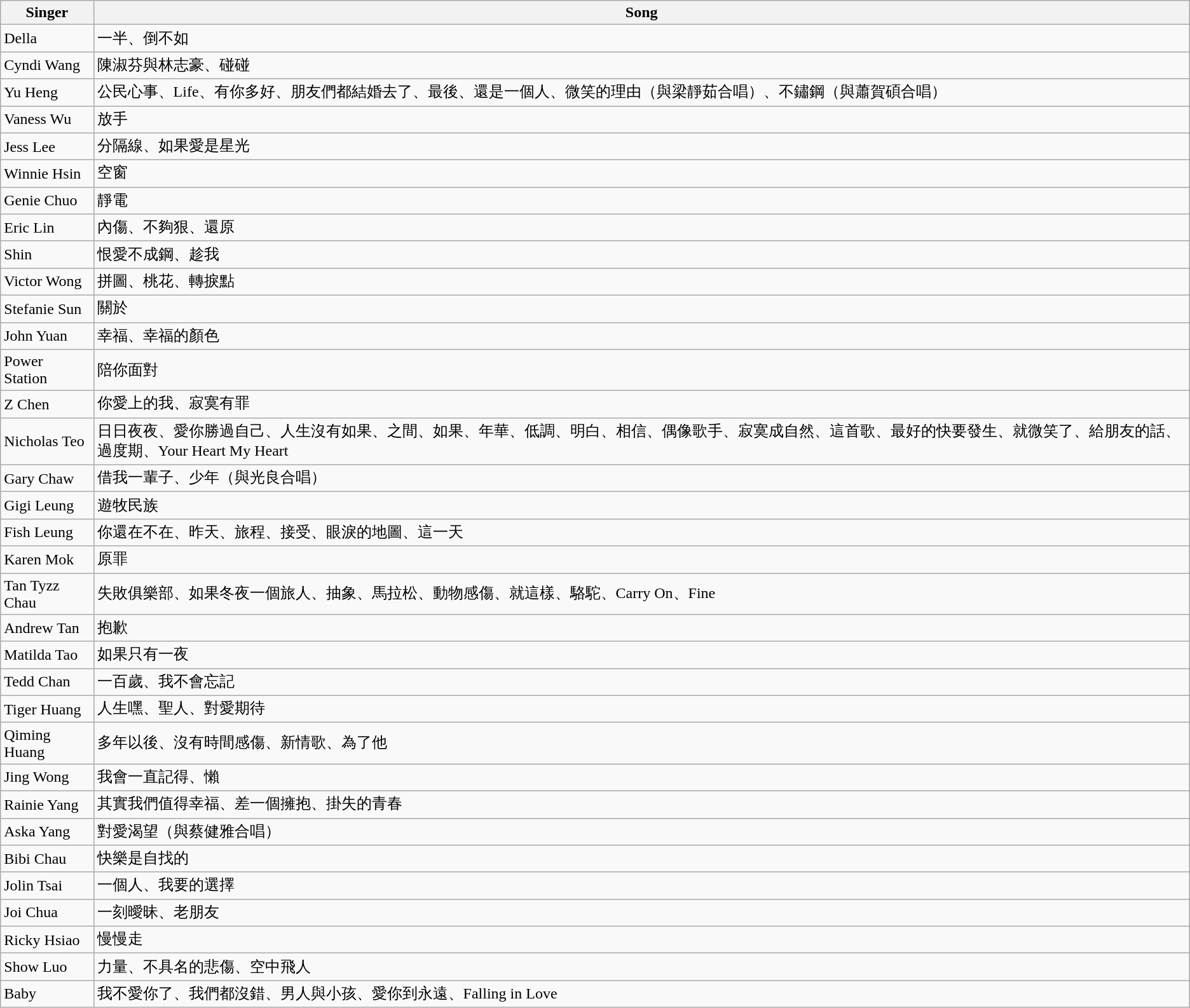<table class="wikitable">
<tr>
<th>Singer</th>
<th>Song</th>
</tr>
<tr>
<td>Della</td>
<td>一半、倒不如</td>
</tr>
<tr>
<td>Cyndi Wang</td>
<td>陳淑芬與林志豪、碰碰</td>
</tr>
<tr>
<td>Yu Heng</td>
<td>公民心事、Life、有你多好、朋友們都結婚去了、最後、還是一個人、微笑的理由（與梁靜茹合唱）、不鏽鋼（與蕭賀碩合唱）</td>
</tr>
<tr>
<td>Vaness Wu</td>
<td>放手</td>
</tr>
<tr>
<td>Jess Lee</td>
<td>分隔線、如果愛是星光</td>
</tr>
<tr>
<td>Winnie Hsin</td>
<td>空窗</td>
</tr>
<tr>
<td>Genie Chuo</td>
<td>靜電</td>
</tr>
<tr>
<td>Eric Lin</td>
<td>內傷、不夠狠、還原</td>
</tr>
<tr>
<td>Shin</td>
<td>恨愛不成鋼、趁我</td>
</tr>
<tr>
<td>Victor Wong</td>
<td>拼圖、桃花、轉捩點</td>
</tr>
<tr>
<td>Stefanie Sun</td>
<td>關於</td>
</tr>
<tr>
<td>John Yuan</td>
<td>幸福、幸福的顏色</td>
</tr>
<tr>
<td>Power Station</td>
<td>陪你面對</td>
</tr>
<tr>
<td>Z Chen</td>
<td>你愛上的我、寂寞有罪</td>
</tr>
<tr>
<td>Nicholas Teo</td>
<td>日日夜夜、愛你勝過自己、人生沒有如果、之間、如果、年華、低調、明白、相信、偶像歌手、寂寞成自然、這首歌、最好的快要發生、就微笑了、給朋友的話、過度期、Your Heart My Heart</td>
</tr>
<tr>
<td>Gary Chaw</td>
<td>借我一輩子、少年（與光良合唱）</td>
</tr>
<tr>
<td>Gigi Leung</td>
<td>遊牧民族</td>
</tr>
<tr>
<td>Fish Leung</td>
<td>你還在不在、昨天、旅程、接受、眼淚的地圖、這一天</td>
</tr>
<tr>
<td>Karen Mok</td>
<td>原罪</td>
</tr>
<tr>
<td>Tan Tyzz Chau</td>
<td>失敗俱樂部、如果冬夜一個旅人、抽象、馬拉松、動物感傷、就這樣、駱駝、Carry On、Fine</td>
</tr>
<tr>
<td>Andrew Tan</td>
<td>抱歉</td>
</tr>
<tr>
<td>Matilda Tao</td>
<td>如果只有一夜</td>
</tr>
<tr>
<td>Tedd Chan</td>
<td>一百歲、我不會忘記</td>
</tr>
<tr>
<td>Tiger Huang</td>
<td>人生嘿、聖人、對愛期待</td>
</tr>
<tr>
<td>Qiming Huang</td>
<td>多年以後、沒有時間感傷、新情歌、為了他</td>
</tr>
<tr>
<td>Jing Wong</td>
<td>我會一直記得、懶</td>
</tr>
<tr>
<td>Rainie Yang</td>
<td>其實我們值得幸福、差一個擁抱、掛失的青春</td>
</tr>
<tr>
<td>Aska Yang</td>
<td>對愛渴望（與蔡健雅合唱）</td>
</tr>
<tr>
<td>Bibi Chau</td>
<td>快樂是自找的</td>
</tr>
<tr>
<td>Jolin Tsai</td>
<td>一個人、我要的選擇</td>
</tr>
<tr>
<td>Joi Chua</td>
<td>一刻曖昧、老朋友</td>
</tr>
<tr>
<td>Ricky Hsiao</td>
<td>慢慢走</td>
</tr>
<tr>
<td>Show Luo</td>
<td>力量、不具名的悲傷、空中飛人</td>
</tr>
<tr>
<td>Baby</td>
<td>我不愛你了、我們都沒錯、男人與小孩、愛你到永遠、Falling in Love</td>
</tr>
</table>
